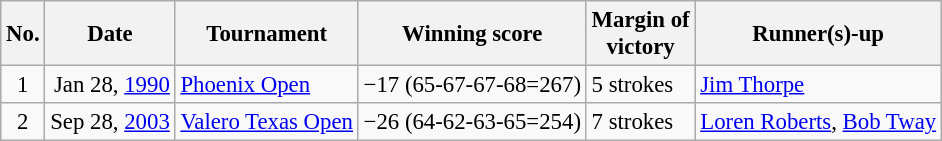<table class="wikitable" style="font-size:95%;">
<tr>
<th>No.</th>
<th>Date</th>
<th>Tournament</th>
<th>Winning score</th>
<th>Margin of<br>victory</th>
<th>Runner(s)-up</th>
</tr>
<tr>
<td align=center>1</td>
<td align=right>Jan 28, <a href='#'>1990</a></td>
<td><a href='#'>Phoenix Open</a></td>
<td>−17 (65-67-67-68=267)</td>
<td>5 strokes</td>
<td> <a href='#'>Jim Thorpe</a></td>
</tr>
<tr>
<td align=center>2</td>
<td align=right>Sep 28, <a href='#'>2003</a></td>
<td><a href='#'>Valero Texas Open</a></td>
<td>−26 (64-62-63-65=254)</td>
<td>7 strokes</td>
<td> <a href='#'>Loren Roberts</a>,  <a href='#'>Bob Tway</a></td>
</tr>
</table>
